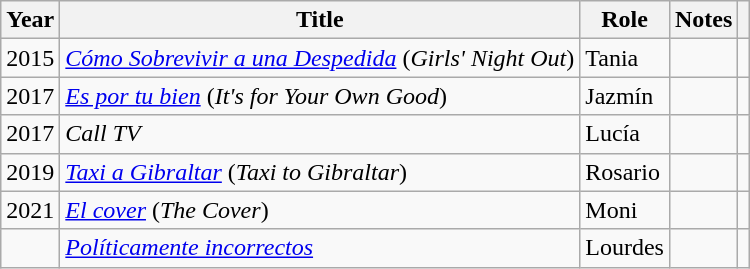<table class="wikitable sortable">
<tr>
<th>Year</th>
<th>Title</th>
<th>Role</th>
<th class="unsortable">Notes</th>
<th></th>
</tr>
<tr>
<td align = "center">2015</td>
<td><em><a href='#'>Cómo Sobrevivir a una Despedida</a></em> (<em>Girls' Night Out</em>)</td>
<td>Tania</td>
<td></td>
<td align = "center"></td>
</tr>
<tr>
<td align = "center">2017</td>
<td><em><a href='#'>Es por tu bien</a></em> (<em>It's for Your Own Good</em>)</td>
<td>Jazmín</td>
<td></td>
<td align = "center"></td>
</tr>
<tr>
<td align = "center">2017</td>
<td><em>Call TV</em></td>
<td>Lucía</td>
<td></td>
<td align = "center"></td>
</tr>
<tr>
<td align = "center">2019</td>
<td><em><a href='#'>Taxi a Gibraltar</a></em> (<em>Taxi to Gibraltar</em>)</td>
<td>Rosario</td>
<td></td>
<td align = "center"></td>
</tr>
<tr>
<td align = "center">2021</td>
<td><em><a href='#'>El cover</a></em> (<em>The Cover</em>)</td>
<td>Moni</td>
<td></td>
<td align = "center"></td>
</tr>
<tr>
<td></td>
<td><em><a href='#'>Políticamente incorrectos</a></em></td>
<td>Lourdes</td>
<td></td>
<td></td>
</tr>
</table>
